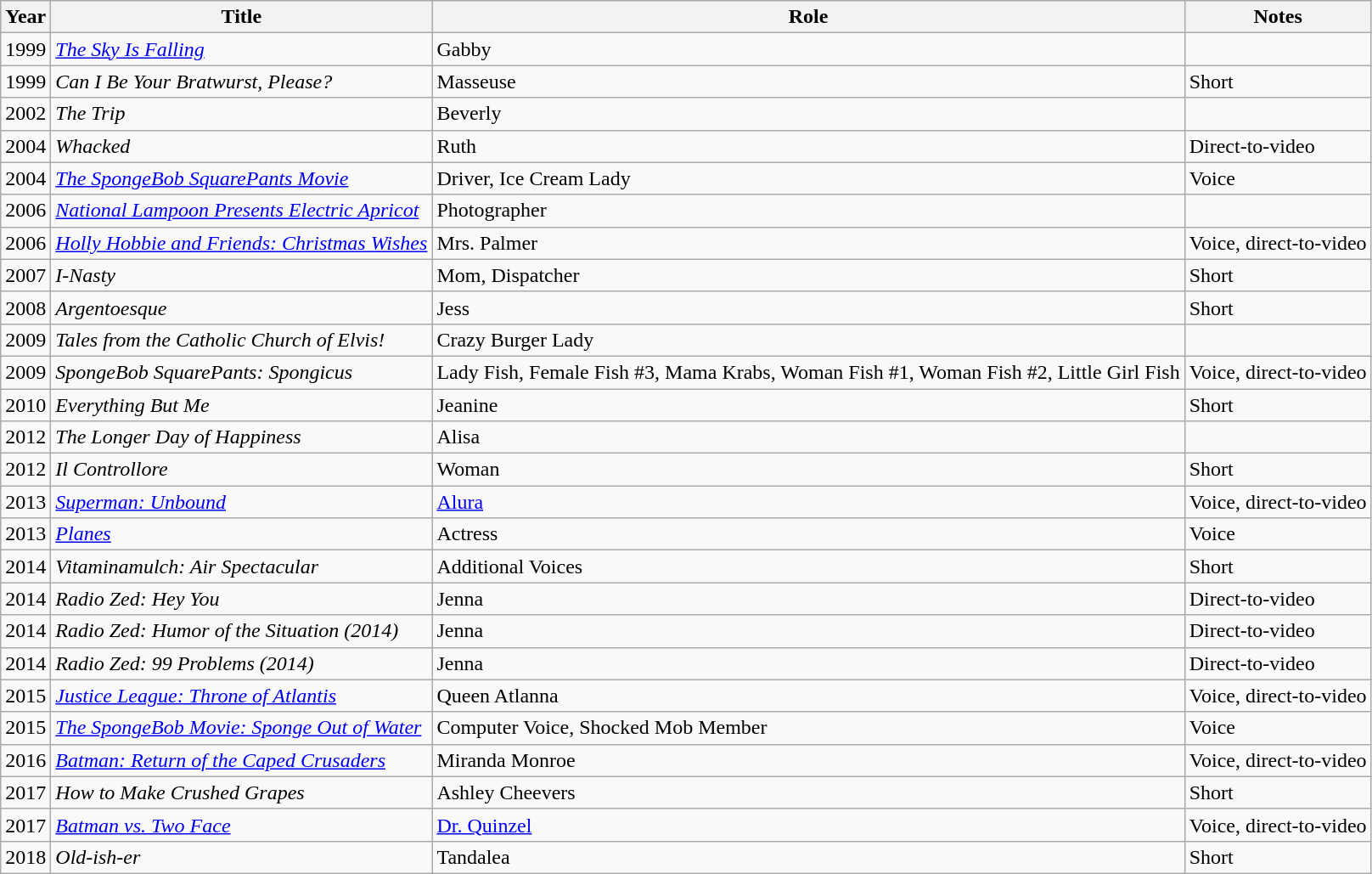<table class="wikitable sortable">
<tr>
<th scope="col">Year</th>
<th scope="col">Title</th>
<th scope="col">Role</th>
<th scope="col" class="unsortable">Notes</th>
</tr>
<tr>
<td>1999</td>
<td><a href='#'><em>The Sky Is Falling</em></a></td>
<td>Gabby</td>
<td></td>
</tr>
<tr>
<td>1999</td>
<td><em>Can I Be Your Bratwurst, Please?</em></td>
<td>Masseuse</td>
<td>Short</td>
</tr>
<tr>
<td>2002</td>
<td><em>The Trip</em></td>
<td>Beverly</td>
<td></td>
</tr>
<tr>
<td>2004</td>
<td><em>Whacked</em></td>
<td>Ruth</td>
<td>Direct-to-video</td>
</tr>
<tr>
<td>2004</td>
<td><em><a href='#'>The SpongeBob SquarePants Movie</a></em></td>
<td>Driver, Ice Cream Lady</td>
<td>Voice</td>
</tr>
<tr>
<td>2006</td>
<td><a href='#'><em>National Lampoon Presents Electric Apricot</em></a></td>
<td>Photographer</td>
<td></td>
</tr>
<tr>
<td>2006</td>
<td><em><a href='#'>Holly Hobbie and Friends: Christmas Wishes</a></em></td>
<td>Mrs. Palmer</td>
<td>Voice, direct-to-video</td>
</tr>
<tr>
<td>2007</td>
<td><em>I-Nasty</em></td>
<td>Mom, Dispatcher</td>
<td>Short</td>
</tr>
<tr>
<td>2008</td>
<td><em>Argentoesque</em></td>
<td>Jess</td>
<td>Short</td>
</tr>
<tr>
<td>2009</td>
<td><em>Tales from the Catholic Church of Elvis!</em></td>
<td>Crazy Burger Lady</td>
<td></td>
</tr>
<tr>
<td>2009</td>
<td><em>SpongeBob SquarePants: Spongicus</em></td>
<td>Lady Fish, Female Fish #3, Mama Krabs, Woman Fish #1, Woman Fish #2, Little Girl Fish</td>
<td>Voice, direct-to-video</td>
</tr>
<tr>
<td>2010</td>
<td><em>Everything But Me</em></td>
<td>Jeanine</td>
<td>Short</td>
</tr>
<tr>
<td>2012</td>
<td><em>The Longer Day of Happiness</em></td>
<td>Alisa</td>
<td></td>
</tr>
<tr>
<td>2012</td>
<td><em>Il Controllore</em></td>
<td>Woman</td>
<td>Short</td>
</tr>
<tr>
<td>2013</td>
<td><em><a href='#'>Superman: Unbound</a></em></td>
<td><a href='#'>Alura</a></td>
<td>Voice, direct-to-video</td>
</tr>
<tr>
<td>2013</td>
<td><a href='#'><em>Planes</em></a></td>
<td>Actress</td>
<td>Voice</td>
</tr>
<tr>
<td>2014</td>
<td><em>Vitaminamulch: Air Spectacular</em></td>
<td>Additional Voices</td>
<td>Short</td>
</tr>
<tr>
<td>2014</td>
<td><em>Radio Zed: Hey You</em></td>
<td>Jenna</td>
<td>Direct-to-video</td>
</tr>
<tr>
<td>2014</td>
<td><em>Radio Zed: Humor of the Situation (2014)</em></td>
<td>Jenna</td>
<td>Direct-to-video</td>
</tr>
<tr>
<td>2014</td>
<td><em>Radio Zed: 99 Problems (2014)</em></td>
<td>Jenna</td>
<td>Direct-to-video</td>
</tr>
<tr>
<td>2015</td>
<td><em><a href='#'>Justice League: Throne of Atlantis</a></em></td>
<td>Queen Atlanna</td>
<td>Voice, direct-to-video</td>
</tr>
<tr>
<td>2015</td>
<td><em><a href='#'>The SpongeBob Movie: Sponge Out of Water</a></em></td>
<td>Computer Voice, Shocked Mob Member</td>
<td>Voice</td>
</tr>
<tr>
<td>2016</td>
<td><em><a href='#'>Batman: Return of the Caped Crusaders</a></em></td>
<td>Miranda Monroe</td>
<td>Voice, direct-to-video</td>
</tr>
<tr>
<td>2017</td>
<td><em>How to Make Crushed Grapes</em></td>
<td>Ashley Cheevers</td>
<td>Short</td>
</tr>
<tr>
<td>2017</td>
<td><a href='#'><em>Batman vs. Two Face</em></a></td>
<td><a href='#'>Dr. Quinzel</a></td>
<td>Voice, direct-to-video</td>
</tr>
<tr>
<td>2018</td>
<td><em>Old-ish-er</em></td>
<td>Tandalea</td>
<td>Short</td>
</tr>
</table>
